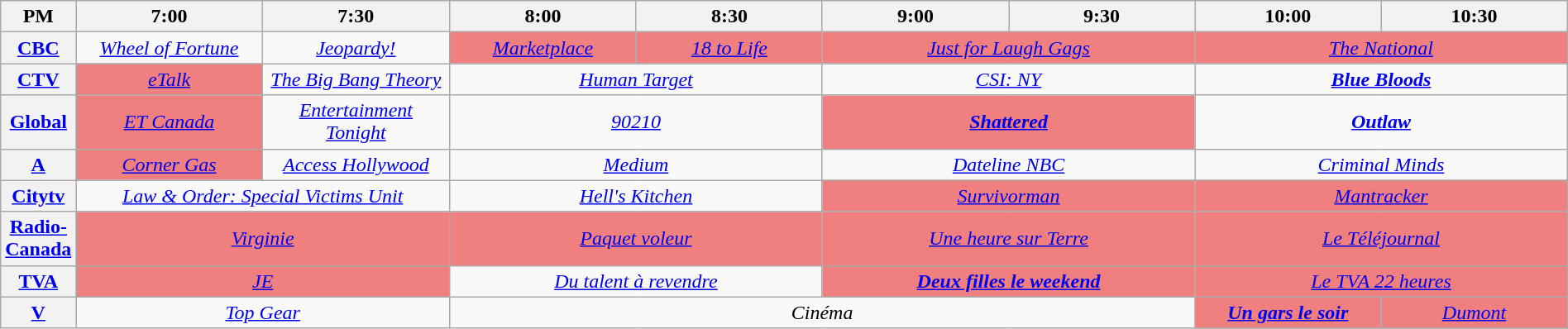<table class="wikitable" width="100%">
<tr>
<th width="4%">PM</th>
<th width="12%">7:00</th>
<th width="12%">7:30</th>
<th width="12%">8:00</th>
<th width="12%">8:30</th>
<th width="12%">9:00</th>
<th width="12%">9:30</th>
<th width="12%">10:00</th>
<th width="12%">10:30</th>
</tr>
<tr align="center">
<th><a href='#'>CBC</a></th>
<td colspan="1" align=center><em><a href='#'>Wheel of Fortune</a></em></td>
<td colspan="1" align=center><em><a href='#'>Jeopardy!</a></em></td>
<td colspan="1" align=center bgcolor="#F08080"><em><a href='#'>Marketplace</a></em></td>
<td colspan="1" align=center bgcolor="#F08080"><em><a href='#'>18 to Life</a></em></td>
<td colspan="2" align=center bgcolor="#F08080"><em><a href='#'>Just for Laugh Gags</a></em></td>
<td colspan="2" align=center bgcolor="#F08080"><em><a href='#'>The National</a></em></td>
</tr>
<tr align="center">
<th><a href='#'>CTV</a></th>
<td colspan="1" align=center  bgcolor="#F08080"><em><a href='#'>eTalk</a></em></td>
<td colspan="1" align=center><em><a href='#'>The Big Bang Theory</a></em></td>
<td colspan="2" align=center><em><a href='#'>Human Target</a></em></td>
<td colspan="2" align=center><em><a href='#'>CSI: NY</a></em></td>
<td colspan="2" align=center><strong><em><a href='#'>Blue Bloods</a></em></strong></td>
</tr>
<tr align="center">
<th><a href='#'>Global</a></th>
<td colspan="1" align=center bgcolor="#F08080"><em><a href='#'>ET Canada</a></em></td>
<td colspan="1" align=center><em><a href='#'>Entertainment Tonight</a></em></td>
<td colspan="2" align=center><em><a href='#'>90210</a></em></td>
<td colspan="2" align=center bgcolor="#F08080"><strong><em><a href='#'>Shattered</a></em></strong></td>
<td colspan="2" align=center><strong><em><a href='#'>Outlaw</a></em></strong></td>
</tr>
<tr align="center">
<th><a href='#'>A</a></th>
<td colspan="1" bgcolor="#F08080"><em><a href='#'>Corner Gas</a></em></td>
<td colspan="1"><em><a href='#'>Access Hollywood</a></em></td>
<td colspan="2"><em><a href='#'>Medium</a></em></td>
<td colspan="2"><em><a href='#'>Dateline NBC</a></em></td>
<td colspan="2"><em><a href='#'>Criminal Minds</a></em></td>
</tr>
<tr align="center">
<th><a href='#'>Citytv</a></th>
<td colspan="2" align=center><em><a href='#'>Law & Order: Special Victims Unit</a></em></td>
<td colspan="2" align=center><em><a href='#'>Hell's Kitchen</a></em></td>
<td colspan="2" align=center bgcolor="#F08080"><em><a href='#'>Survivorman</a></em></td>
<td colspan="2" align=center bgcolor="#F08080"><em><a href='#'>Mantracker</a></em></td>
</tr>
<tr align="center">
<th><a href='#'>Radio-Canada</a></th>
<td colspan="2" align=center bgcolor="#F08080"><em><a href='#'>Virginie</a></em></td>
<td colspan="2" align=center bgcolor="#F08080"><em><a href='#'>Paquet voleur</a></em></td>
<td colspan="2" align=center bgcolor="#F08080"><em><a href='#'>Une heure sur Terre</a></em></td>
<td colspan="2" align=center bgcolor="#F08080"><em><a href='#'>Le Téléjournal</a></em></td>
</tr>
<tr align="center">
<th><a href='#'>TVA</a></th>
<td colspan="2" align=center bgcolor="#F08080"><em><a href='#'>JE</a></em></td>
<td colspan="2" align=center><em><a href='#'>Du talent à revendre</a></em></td>
<td colspan="2" align=center bgcolor="#F08080"><strong><em><a href='#'>Deux filles le weekend</a></em></strong></td>
<td colspan="2" align=center bgcolor="#F08080"><em><a href='#'>Le TVA 22 heures</a></em></td>
</tr>
<tr align="center">
<th><a href='#'>V</a></th>
<td colspan="2" align=center><em><a href='#'>Top Gear</a></em></td>
<td colspan="4" align=center><em>Cinéma</em></td>
<td colspan="1" align=center bgcolor="#F08080"><strong><em><a href='#'>Un gars le soir</a></em></strong></td>
<td colspan="1" align=center bgcolor="#F08080"><em><a href='#'>Dumont</a></em></td>
</tr>
</table>
